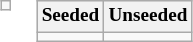<table>
<tr valign=top>
<td><br><table class="wikitable" style="font-size:80%">
<tr>
<td valign=top></td>
</tr>
</table>
</td>
<td><br><table class="wikitable" style="font-size:80%">
<tr>
<th>Seeded</th>
<th>Unseeded</th>
</tr>
<tr>
<td valign=top></td>
<td valign=top></td>
</tr>
</table>
</td>
</tr>
</table>
